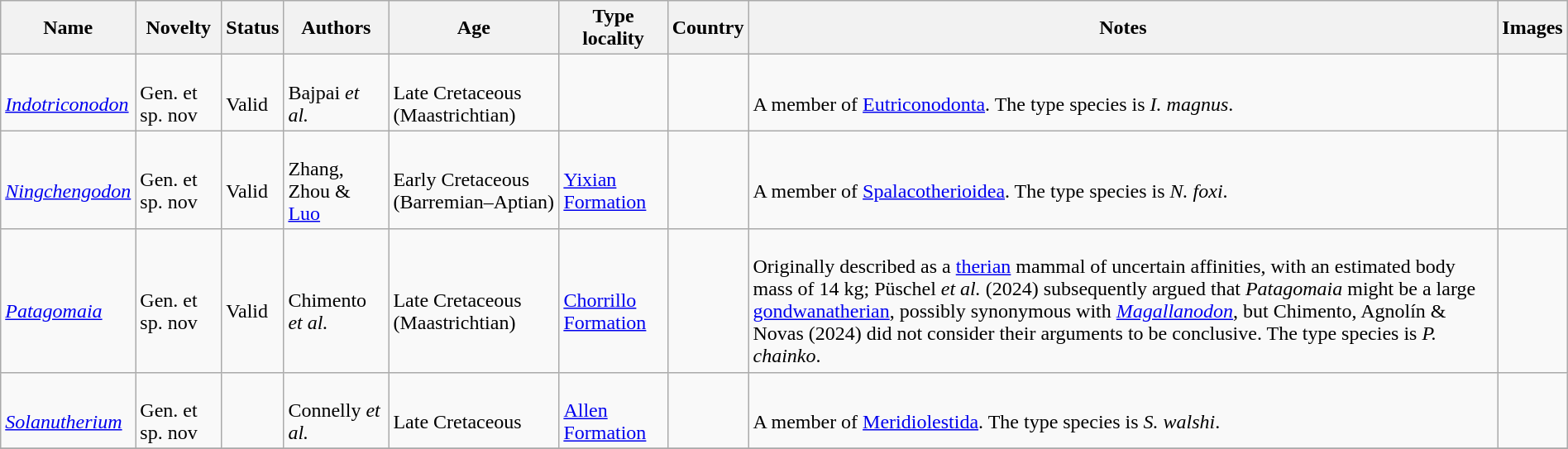<table class="wikitable sortable" align="center" width="100%">
<tr>
<th>Name</th>
<th>Novelty</th>
<th>Status</th>
<th>Authors</th>
<th>Age</th>
<th>Type locality</th>
<th>Country</th>
<th>Notes</th>
<th>Images</th>
</tr>
<tr>
<td><br><em><a href='#'>Indotriconodon</a></em></td>
<td><br>Gen. et sp. nov</td>
<td><br>Valid</td>
<td><br>Bajpai <em>et al.</em></td>
<td><br>Late Cretaceous (Maastrichtian)</td>
<td></td>
<td><br></td>
<td><br>A member of <a href='#'>Eutriconodonta</a>. The type species is <em>I. magnus</em>.</td>
<td></td>
</tr>
<tr>
<td><br><em><a href='#'>Ningchengodon</a></em></td>
<td><br>Gen. et sp. nov</td>
<td><br>Valid</td>
<td><br>Zhang, Zhou & <a href='#'>Luo</a></td>
<td><br>Early Cretaceous (Barremian–Aptian)</td>
<td><br><a href='#'>Yixian Formation</a></td>
<td><br></td>
<td><br>A member of <a href='#'>Spalacotherioidea</a>. The type species is <em>N. foxi</em>.</td>
<td></td>
</tr>
<tr>
<td><br><em><a href='#'>Patagomaia</a></em></td>
<td><br>Gen. et sp. nov</td>
<td><br>Valid</td>
<td><br>Chimento <em>et al.</em></td>
<td><br>Late Cretaceous (Maastrichtian)</td>
<td><br><a href='#'>Chorrillo Formation</a></td>
<td><br></td>
<td><br>Originally described as a <a href='#'>therian</a> mammal of uncertain affinities, with an estimated body mass of 14 kg; Püschel <em>et al.</em> (2024) subsequently argued that <em>Patagomaia</em> might be a large <a href='#'>gondwanatherian</a>, possibly synonymous with <em><a href='#'>Magallanodon</a></em>, but Chimento, Agnolín & Novas (2024) did not consider their arguments to be conclusive. The type species is <em>P. chainko</em>.</td>
<td><br></td>
</tr>
<tr>
<td><br><em><a href='#'>Solanutherium</a></em></td>
<td><br>Gen. et sp. nov</td>
<td></td>
<td><br>Connelly <em>et al.</em></td>
<td><br>Late Cretaceous</td>
<td><br><a href='#'>Allen Formation</a></td>
<td><br></td>
<td><br>A member of <a href='#'>Meridiolestida</a>. The type species is <em>S. walshi</em>.</td>
<td></td>
</tr>
<tr>
</tr>
</table>
